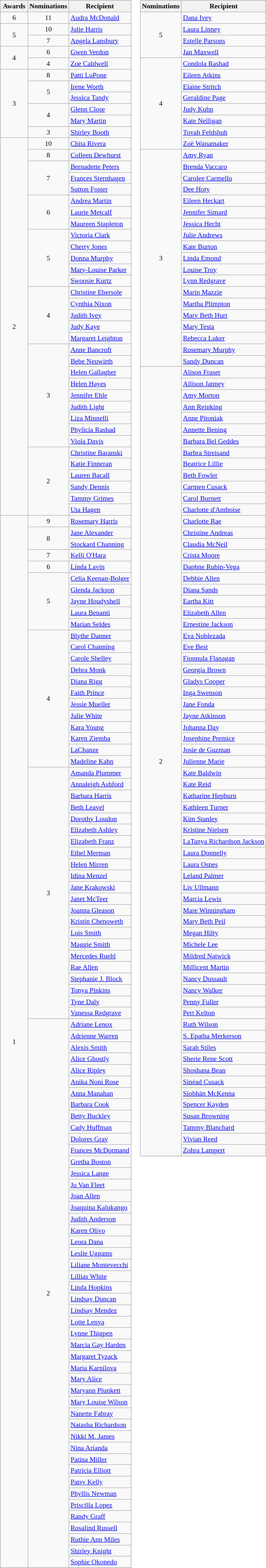<table>
<tr>
<td valign="top"><br><table class="wikitable unsortable" style="font-size:90%;">
<tr>
<th style="width:50px;">Awards</th>
<th>Nominations</th>
<th>Recipient</th>
</tr>
<tr>
<td align="center">6</td>
<td align="center">11</td>
<td><a href='#'>Audra McDonald</a></td>
</tr>
<tr>
<td rowspan="2" align="center">5</td>
<td align="center">10</td>
<td><a href='#'>Julie Harris</a></td>
</tr>
<tr>
<td align="center">7</td>
<td><a href='#'>Angela Lansbury</a></td>
</tr>
<tr>
<td rowspan="2" align="center">4</td>
<td align="center">6</td>
<td><a href='#'>Gwen Verdon</a></td>
</tr>
<tr>
<td align="center">4</td>
<td><a href='#'>Zoe Caldwell</a></td>
</tr>
<tr>
<td rowspan="6" align="center">3</td>
<td align="center">8</td>
<td><a href='#'>Patti LuPone</a></td>
</tr>
<tr>
<td rowspan="2" align="center">5</td>
<td><a href='#'>Irene Worth</a></td>
</tr>
<tr>
<td><a href='#'>Jessica Tandy</a></td>
</tr>
<tr>
<td rowspan="2" align="center">4</td>
<td><a href='#'>Glenn Close</a></td>
</tr>
<tr>
<td><a href='#'>Mary Martin</a></td>
</tr>
<tr>
<td align="center">3</td>
<td><a href='#'>Shirley Booth</a></td>
</tr>
<tr>
<td rowspan="33" align="center">2</td>
<td align="center">10</td>
<td><a href='#'>Chita Rivera</a></td>
</tr>
<tr>
<td align="center">8</td>
<td><a href='#'>Colleen Dewhurst</a></td>
</tr>
<tr>
<td rowspan="3" align="center">7</td>
<td><a href='#'>Bernadette Peters</a></td>
</tr>
<tr>
<td><a href='#'>Frances Sternhagen</a></td>
</tr>
<tr>
<td><a href='#'>Sutton Foster</a></td>
</tr>
<tr>
<td rowspan="3" align="center">6</td>
<td><a href='#'>Andrea Martin</a></td>
</tr>
<tr>
<td><a href='#'>Laurie Metcalf</a></td>
</tr>
<tr>
<td><a href='#'>Maureen Stapleton</a></td>
</tr>
<tr>
<td rowspan="5" align="center">5</td>
<td><a href='#'>Victoria Clark</a></td>
</tr>
<tr>
<td><a href='#'>Cherry Jones</a></td>
</tr>
<tr>
<td><a href='#'>Donna Murphy</a></td>
</tr>
<tr>
<td><a href='#'>Mary-Louise Parker</a></td>
</tr>
<tr>
<td><a href='#'>Swoosie Kurtz</a></td>
</tr>
<tr>
<td rowspan="5" align="center">4</td>
<td><a href='#'>Christine Ebersole</a></td>
</tr>
<tr>
<td><a href='#'>Cynthia Nixon</a></td>
</tr>
<tr>
<td><a href='#'>Judith Ivey</a></td>
</tr>
<tr>
<td><a href='#'>Judy Kaye</a></td>
</tr>
<tr>
<td><a href='#'>Margaret Leighton</a></td>
</tr>
<tr>
<td rowspan="9" align="center">3</td>
<td><a href='#'>Anne Bancroft</a></td>
</tr>
<tr>
<td><a href='#'>Bebe Neuwirth</a></td>
</tr>
<tr>
<td><a href='#'>Helen Gallagher</a></td>
</tr>
<tr>
<td><a href='#'>Helen Hayes</a></td>
</tr>
<tr>
<td><a href='#'>Jennifer Ehle</a></td>
</tr>
<tr>
<td><a href='#'>Judith Light</a></td>
</tr>
<tr>
<td><a href='#'>Liza Minnelli</a></td>
</tr>
<tr>
<td><a href='#'>Phylicia Rashad</a></td>
</tr>
<tr>
<td><a href='#'>Viola Davis</a></td>
</tr>
<tr>
<td rowspan="6" align="center">2</td>
<td><a href='#'>Christine Baranski</a></td>
</tr>
<tr>
<td><a href='#'>Katie Finneran</a></td>
</tr>
<tr>
<td><a href='#'>Lauren Bacall</a></td>
</tr>
<tr>
<td><a href='#'>Sandy Dennis</a></td>
</tr>
<tr>
<td><a href='#'>Tammy Grimes</a></td>
</tr>
<tr>
<td><a href='#'>Uta Hagen</a></td>
</tr>
<tr>
<td rowspan="92" align="center">1</td>
<td align="center">9</td>
<td><a href='#'>Rosemary Harris</a></td>
</tr>
<tr>
<td rowspan="2" align="center">8</td>
<td><a href='#'>Jane Alexander</a></td>
</tr>
<tr>
<td><a href='#'>Stockard Channing</a></td>
</tr>
<tr>
<td align="center">7</td>
<td><a href='#'>Kelli O'Hara</a></td>
</tr>
<tr>
<td align="center">6</td>
<td><a href='#'>Linda Lavin</a></td>
</tr>
<tr>
<td rowspan="5" align="center">5</td>
<td><a href='#'>Celia Keenan-Bolger</a></td>
</tr>
<tr>
<td><a href='#'>Glenda Jackson</a></td>
</tr>
<tr>
<td><a href='#'>Jayne Houdyshell</a></td>
</tr>
<tr>
<td><a href='#'>Laura Benanti</a></td>
</tr>
<tr>
<td><a href='#'>Marian Seldes</a></td>
</tr>
<tr>
<td rowspan="12" align="center">4</td>
<td><a href='#'>Blythe Danner</a></td>
</tr>
<tr>
<td><a href='#'>Carol Channing</a></td>
</tr>
<tr>
<td><a href='#'>Carole Shelley</a></td>
</tr>
<tr>
<td><a href='#'>Debra Monk</a></td>
</tr>
<tr>
<td><a href='#'>Diana Rigg</a></td>
</tr>
<tr>
<td><a href='#'>Faith Prince</a></td>
</tr>
<tr>
<td><a href='#'>Jessie Mueller</a></td>
</tr>
<tr>
<td><a href='#'>Julie White</a></td>
</tr>
<tr>
<td><a href='#'>Kara Young</a></td>
</tr>
<tr>
<td><a href='#'>Karen Ziemba</a></td>
</tr>
<tr>
<td><a href='#'>LaChanze</a></td>
</tr>
<tr>
<td><a href='#'>Madeline Kahn</a></td>
</tr>
<tr>
<td rowspan="22" align="center">3</td>
<td><a href='#'>Amanda Plummer</a></td>
</tr>
<tr>
<td><a href='#'>Annaleigh Ashford</a></td>
</tr>
<tr>
<td><a href='#'>Barbara Harris</a></td>
</tr>
<tr>
<td><a href='#'>Beth Leavel</a></td>
</tr>
<tr>
<td><a href='#'>Dorothy Loudon</a></td>
</tr>
<tr>
<td><a href='#'>Elizabeth Ashley</a></td>
</tr>
<tr>
<td><a href='#'>Elizabeth Franz</a></td>
</tr>
<tr>
<td><a href='#'>Ethel Merman</a></td>
</tr>
<tr>
<td><a href='#'>Helen Mirren</a></td>
</tr>
<tr>
<td><a href='#'>Idina Menzel</a></td>
</tr>
<tr>
<td><a href='#'>Jane Krakowski</a></td>
</tr>
<tr>
<td><a href='#'>Janet McTeer</a></td>
</tr>
<tr>
<td><a href='#'>Joanna Gleason</a></td>
</tr>
<tr>
<td><a href='#'>Kristin Chenoweth</a></td>
</tr>
<tr>
<td><a href='#'>Lois Smith</a></td>
</tr>
<tr>
<td><a href='#'>Maggie Smith</a></td>
</tr>
<tr>
<td><a href='#'>Mercedes Ruehl</a></td>
</tr>
<tr>
<td><a href='#'>Rae Allen</a></td>
</tr>
<tr>
<td><a href='#'>Stephanie J. Block</a></td>
</tr>
<tr>
<td><a href='#'>Tonya Pinkins</a></td>
</tr>
<tr>
<td><a href='#'>Tyne Daly</a></td>
</tr>
<tr>
<td><a href='#'>Vanessa Redgrave</a></td>
</tr>
<tr>
<td rowspan="48" align="center">2</td>
<td><a href='#'>Adriane Lenox</a></td>
</tr>
<tr>
<td><a href='#'>Adrienne Warren</a></td>
</tr>
<tr>
<td><a href='#'>Alexis Smith</a></td>
</tr>
<tr>
<td><a href='#'>Alice Ghostly</a></td>
</tr>
<tr>
<td><a href='#'>Alice Ripley</a></td>
</tr>
<tr>
<td><a href='#'>Anika Noni Rose</a></td>
</tr>
<tr>
<td><a href='#'>Anna Manahan</a></td>
</tr>
<tr>
<td><a href='#'>Barbara Cook</a></td>
</tr>
<tr>
<td><a href='#'>Betty Buckley</a></td>
</tr>
<tr>
<td><a href='#'>Cady Huffman</a></td>
</tr>
<tr>
<td><a href='#'>Dolores Gray</a></td>
</tr>
<tr>
<td><a href='#'>Frances McDormand</a></td>
</tr>
<tr>
<td><a href='#'>Gretha Boston</a></td>
</tr>
<tr>
<td><a href='#'>Jessica Lange</a></td>
</tr>
<tr>
<td><a href='#'>Jo Van Fleet</a></td>
</tr>
<tr>
<td><a href='#'>Joan Allen</a></td>
</tr>
<tr>
<td><a href='#'>Joaquina Kalukango</a></td>
</tr>
<tr>
<td><a href='#'>Judith Anderson</a></td>
</tr>
<tr>
<td><a href='#'>Karen Olivo</a></td>
</tr>
<tr>
<td><a href='#'>Leora Dana</a></td>
</tr>
<tr>
<td><a href='#'>Leslie Uggams</a></td>
</tr>
<tr>
<td><a href='#'>Liliane Montevecchi</a></td>
</tr>
<tr>
<td><a href='#'>Lillias White</a></td>
</tr>
<tr>
<td><a href='#'>Linda Hopkins</a></td>
</tr>
<tr>
<td><a href='#'>Lindsay Duncan</a></td>
</tr>
<tr>
<td><a href='#'>Lindsay Mendez</a></td>
</tr>
<tr>
<td><a href='#'>Lotte Lenya</a></td>
</tr>
<tr>
<td><a href='#'>Lynne Thigpen</a></td>
</tr>
<tr>
<td><a href='#'>Marcia Gay Harden</a></td>
</tr>
<tr>
<td><a href='#'>Margaret Tyzack</a></td>
</tr>
<tr>
<td><a href='#'>Maria Karnilova</a></td>
</tr>
<tr>
<td><a href='#'>Mary Alice</a></td>
</tr>
<tr>
<td><a href='#'>Maryann Plunkett</a></td>
</tr>
<tr>
<td><a href='#'>Mary Louise Wilson</a></td>
</tr>
<tr>
<td><a href='#'>Nanette Fabray</a></td>
</tr>
<tr>
<td><a href='#'>Natasha Richardson</a></td>
</tr>
<tr>
<td><a href='#'>Nikki M. James</a></td>
</tr>
<tr>
<td><a href='#'>Nina Arianda</a></td>
</tr>
<tr>
<td><a href='#'>Patina Miller</a></td>
</tr>
<tr>
<td><a href='#'>Patricia Elliott</a></td>
</tr>
<tr>
<td><a href='#'>Patsy Kelly</a></td>
</tr>
<tr>
<td><a href='#'>Phyllis Newman</a></td>
</tr>
<tr>
<td><a href='#'>Priscilla Lopez</a></td>
</tr>
<tr>
<td><a href='#'>Randy Graff</a></td>
</tr>
<tr>
<td><a href='#'>Rosalind Russell</a></td>
</tr>
<tr>
<td><a href='#'>Ruthie Ann Miles</a></td>
</tr>
<tr>
<td><a href='#'>Shirley Knight</a></td>
</tr>
<tr>
<td><a href='#'>Sophie Okonedo</a></td>
</tr>
<tr>
</tr>
</table>
</td>
<td valign="top"><br><table class="wikitable unsortable" style="font-size:90%;">
<tr>
<th>Nominations</th>
<th>Recipient</th>
</tr>
<tr>
<td rowspan="4" align="center">5</td>
<td><a href='#'>Dana Ivey</a></td>
</tr>
<tr>
<td><a href='#'>Laura Linney</a></td>
</tr>
<tr>
<td><a href='#'>Estelle Parsons</a></td>
</tr>
<tr>
<td><a href='#'>Jan Maxwell</a></td>
</tr>
<tr>
<td rowspan="8" align="center">4</td>
<td><a href='#'>Condola Rashad</a></td>
</tr>
<tr>
<td><a href='#'>Eileen Atkins</a></td>
</tr>
<tr>
<td><a href='#'>Elaine Stritch</a></td>
</tr>
<tr>
<td><a href='#'>Geraldine Page</a></td>
</tr>
<tr>
<td><a href='#'>Judy Kuhn</a></td>
</tr>
<tr>
<td><a href='#'>Kate Nelligan</a></td>
</tr>
<tr>
<td><a href='#'>Tovah Feldshuh</a></td>
</tr>
<tr>
<td><a href='#'>Zoë Wanamaker</a></td>
</tr>
<tr>
<td rowspan="19" align="center">3</td>
<td><a href='#'>Amy Ryan</a></td>
</tr>
<tr>
<td><a href='#'>Brenda Vaccaro</a></td>
</tr>
<tr>
<td><a href='#'>Carolee Carmello</a></td>
</tr>
<tr>
<td><a href='#'>Dee Hoty</a></td>
</tr>
<tr>
<td><a href='#'>Eileen Heckart</a></td>
</tr>
<tr>
<td><a href='#'>Jennifer Simard</a></td>
</tr>
<tr>
<td><a href='#'>Jessica Hecht</a></td>
</tr>
<tr>
<td><a href='#'>Julie Andrews</a></td>
</tr>
<tr>
<td><a href='#'>Kate Burton</a></td>
</tr>
<tr>
<td><a href='#'>Linda Emond</a></td>
</tr>
<tr>
<td><a href='#'>Louise Troy</a></td>
</tr>
<tr>
<td><a href='#'>Lynn Redgrave</a></td>
</tr>
<tr>
<td><a href='#'>Marin Mazzie</a></td>
</tr>
<tr>
<td><a href='#'>Martha Plimpton</a></td>
</tr>
<tr>
<td><a href='#'>Mary Beth Hurt</a></td>
</tr>
<tr>
<td><a href='#'>Mary Testa</a></td>
</tr>
<tr>
<td><a href='#'>Rebecca Luker</a></td>
</tr>
<tr>
<td><a href='#'>Rosemary Murphy</a></td>
</tr>
<tr>
<td><a href='#'>Sandy Duncan</a></td>
</tr>
<tr>
<td rowspan="69" align="center">2</td>
<td><a href='#'>Alison Fraser</a></td>
</tr>
<tr>
<td><a href='#'>Allison Janney</a></td>
</tr>
<tr>
<td><a href='#'>Amy Morton</a></td>
</tr>
<tr>
<td><a href='#'>Ann Reinking</a></td>
</tr>
<tr>
<td><a href='#'>Anne Pitoniak</a></td>
</tr>
<tr>
<td><a href='#'>Annette Bening</a></td>
</tr>
<tr>
<td><a href='#'>Barbara Bel Geddes</a></td>
</tr>
<tr>
<td><a href='#'>Barbra Streisand</a></td>
</tr>
<tr>
<td><a href='#'>Beatrice Lillie</a></td>
</tr>
<tr>
<td><a href='#'>Beth Fowler</a></td>
</tr>
<tr>
<td><a href='#'>Carmen Cusack</a></td>
</tr>
<tr>
<td><a href='#'>Carol Burnett</a></td>
</tr>
<tr>
<td><a href='#'>Charlotte d'Amboise</a></td>
</tr>
<tr>
<td><a href='#'>Charlotte Rae</a></td>
</tr>
<tr>
<td><a href='#'>Christine Andreas</a></td>
</tr>
<tr>
<td><a href='#'>Claudia McNeil</a></td>
</tr>
<tr>
<td><a href='#'>Crista Moore</a></td>
</tr>
<tr>
<td><a href='#'>Daphne Rubin-Vega</a></td>
</tr>
<tr>
<td><a href='#'>Debbie Allen</a></td>
</tr>
<tr>
<td><a href='#'>Diana Sands</a></td>
</tr>
<tr>
<td><a href='#'>Eartha Kitt</a></td>
</tr>
<tr>
<td><a href='#'>Elizabeth Allen</a></td>
</tr>
<tr>
<td><a href='#'>Ernestine Jackson</a></td>
</tr>
<tr>
<td><a href='#'>Eva Noblezada</a></td>
</tr>
<tr>
<td><a href='#'>Eve Best</a></td>
</tr>
<tr>
<td><a href='#'>Fionnula Flanagan</a></td>
</tr>
<tr>
<td><a href='#'>Georgia Brown</a></td>
</tr>
<tr>
<td><a href='#'>Gladys Cooper</a></td>
</tr>
<tr>
<td><a href='#'>Inga Swenson</a></td>
</tr>
<tr>
<td><a href='#'>Jane Fonda</a></td>
</tr>
<tr>
<td><a href='#'>Jayne Atkinson</a></td>
</tr>
<tr>
<td><a href='#'>Johanna Day</a></td>
</tr>
<tr>
<td><a href='#'>Josephine Premice</a></td>
</tr>
<tr>
<td><a href='#'>Josie de Guzman</a></td>
</tr>
<tr>
<td><a href='#'>Julienne Marie</a></td>
</tr>
<tr>
<td><a href='#'>Kate Baldwin</a></td>
</tr>
<tr>
<td><a href='#'>Kate Reid</a></td>
</tr>
<tr>
<td><a href='#'>Katharine Hepburn</a></td>
</tr>
<tr>
<td><a href='#'>Kathleen Turner</a></td>
</tr>
<tr>
<td><a href='#'>Kim Stanley</a></td>
</tr>
<tr>
<td><a href='#'>Kristine Nielsen</a></td>
</tr>
<tr>
<td><a href='#'>LaTanya Richardson Jackson</a></td>
</tr>
<tr>
<td><a href='#'>Laura Donnelly</a></td>
</tr>
<tr>
<td><a href='#'>Laura Osnes</a></td>
</tr>
<tr>
<td><a href='#'>Leland Palmer</a></td>
</tr>
<tr>
<td><a href='#'>Liv Ullmann</a></td>
</tr>
<tr>
<td><a href='#'>Marcia Lewis</a></td>
</tr>
<tr>
<td><a href='#'>Mare Winningham</a></td>
</tr>
<tr>
<td><a href='#'>Mary Beth Peil</a></td>
</tr>
<tr>
<td><a href='#'>Megan Hilty</a></td>
</tr>
<tr>
<td><a href='#'>Michele Lee</a></td>
</tr>
<tr>
<td><a href='#'>Mildred Natwick</a></td>
</tr>
<tr>
<td><a href='#'>Millicent Martin</a></td>
</tr>
<tr>
<td><a href='#'>Nancy Dussault</a></td>
</tr>
<tr>
<td><a href='#'>Nancy Walker</a></td>
</tr>
<tr>
<td><a href='#'>Penny Fuller</a></td>
</tr>
<tr>
<td><a href='#'>Pert Kelton</a></td>
</tr>
<tr>
<td><a href='#'>Ruth Wilson</a></td>
</tr>
<tr>
<td><a href='#'>S. Epatha Merkerson</a></td>
</tr>
<tr>
<td><a href='#'>Sarah Stiles</a></td>
</tr>
<tr>
<td><a href='#'>Sherie Rene Scott</a></td>
</tr>
<tr>
<td><a href='#'>Shoshana Bean</a></td>
</tr>
<tr>
<td><a href='#'>Sinéad Cusack</a></td>
</tr>
<tr>
<td><a href='#'>Siobhán McKenna</a></td>
</tr>
<tr>
<td><a href='#'>Spencer Kayden</a></td>
</tr>
<tr>
<td><a href='#'>Susan Browning</a></td>
</tr>
<tr>
<td><a href='#'>Tammy Blanchard</a></td>
</tr>
<tr>
<td><a href='#'>Vivian Reed</a></td>
</tr>
<tr>
<td><a href='#'>Zohra Lampert</a></td>
</tr>
<tr>
</tr>
</table>
</td>
</tr>
</table>
